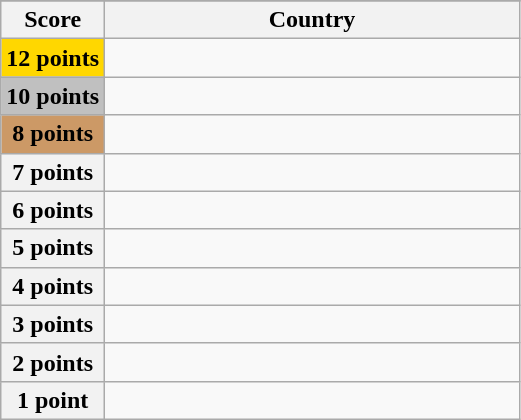<table class="wikitable">
<tr>
</tr>
<tr>
<th scope="col" width="20%">Score</th>
<th scope="col">Country</th>
</tr>
<tr>
<th scope="row" style="background:gold">12 points</th>
<td></td>
</tr>
<tr>
<th scope="row" style="background:silver">10 points</th>
<td></td>
</tr>
<tr>
<th scope="row" style="background:#CC9966">8 points</th>
<td></td>
</tr>
<tr>
<th scope="row">7 points</th>
<td></td>
</tr>
<tr>
<th scope="row">6 points</th>
<td></td>
</tr>
<tr>
<th scope="row">5 points</th>
<td></td>
</tr>
<tr>
<th scope="row">4 points</th>
<td></td>
</tr>
<tr>
<th scope="row">3 points</th>
<td></td>
</tr>
<tr>
<th scope="row">2 points</th>
<td></td>
</tr>
<tr>
<th scope="row">1 point</th>
<td></td>
</tr>
</table>
